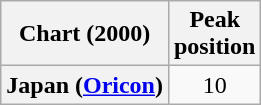<table class="wikitable plainrowheaders" style="text-align:center">
<tr>
<th scope="col">Chart (2000)</th>
<th scope="col">Peak<br>position</th>
</tr>
<tr>
<th scope="row">Japan (<a href='#'>Oricon</a>)</th>
<td>10</td>
</tr>
</table>
